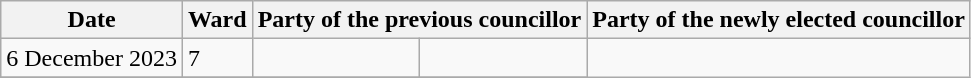<table class="wikitable">
<tr>
<th>Date</th>
<th>Ward</th>
<th colspan=2>Party of the previous councillor</th>
<th colspan=2>Party of the newly elected councillor</th>
</tr>
<tr>
<td>6 December 2023</td>
<td>7</td>
<td></td>
<td></td>
</tr>
<tr>
</tr>
</table>
